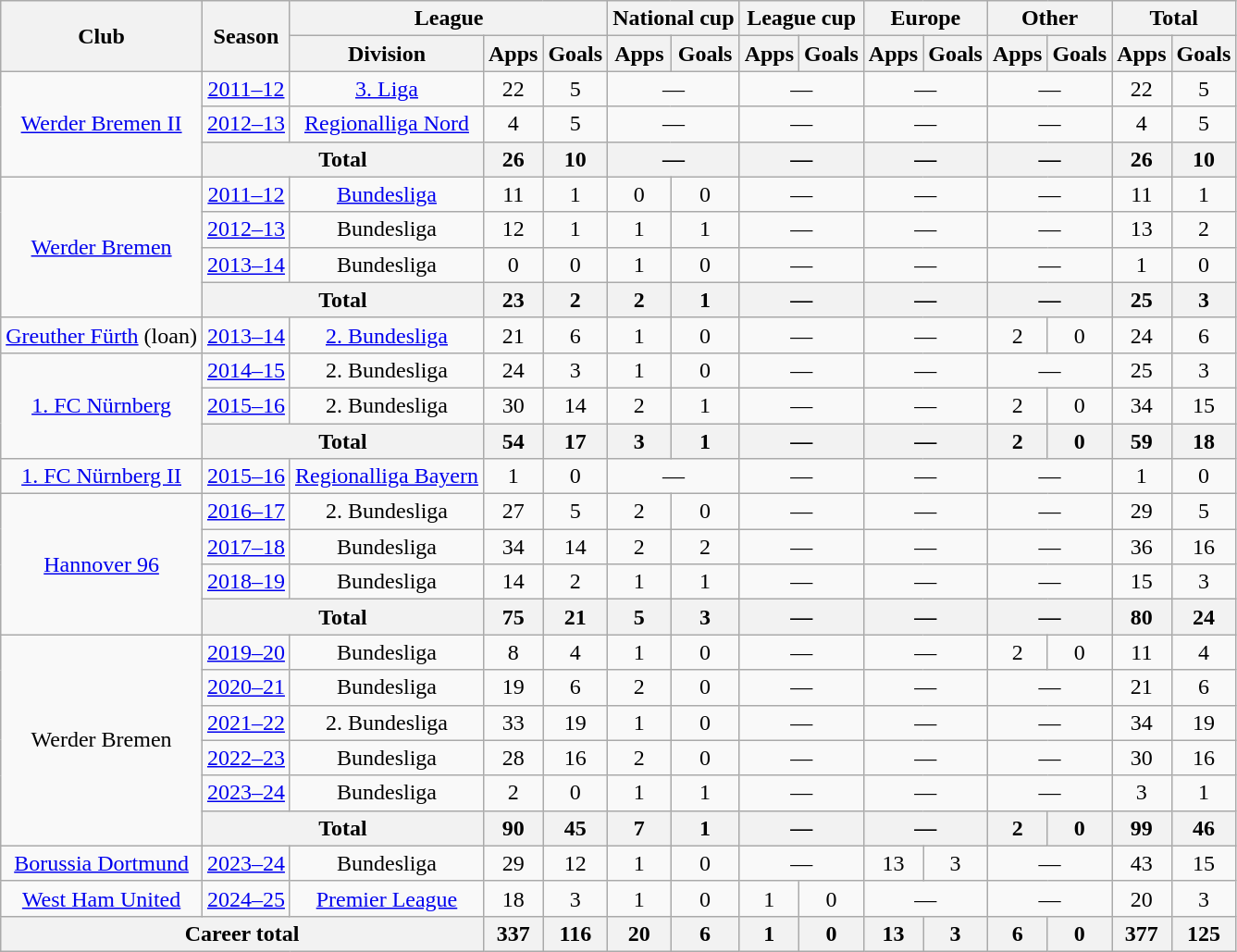<table class="wikitable" style="text-align:center">
<tr>
<th rowspan="2">Club</th>
<th rowspan="2">Season</th>
<th colspan="3">League</th>
<th colspan="2">National cup</th>
<th colspan="2">League cup</th>
<th colspan="2">Europe</th>
<th colspan="2">Other</th>
<th colspan="2">Total</th>
</tr>
<tr>
<th>Division</th>
<th>Apps</th>
<th>Goals</th>
<th>Apps</th>
<th>Goals</th>
<th>Apps</th>
<th>Goals</th>
<th>Apps</th>
<th>Goals</th>
<th>Apps</th>
<th>Goals</th>
<th>Apps</th>
<th>Goals</th>
</tr>
<tr>
<td rowspan="3"><a href='#'>Werder Bremen II</a></td>
<td><a href='#'>2011–12</a></td>
<td><a href='#'>3. Liga</a></td>
<td>22</td>
<td>5</td>
<td colspan="2">—</td>
<td colspan="2">—</td>
<td colspan="2">—</td>
<td colspan="2">—</td>
<td>22</td>
<td>5</td>
</tr>
<tr>
<td><a href='#'>2012–13</a></td>
<td><a href='#'>Regionalliga Nord</a></td>
<td>4</td>
<td>5</td>
<td colspan="2">—</td>
<td colspan="2">—</td>
<td colspan="2">—</td>
<td colspan="2">—</td>
<td>4</td>
<td>5</td>
</tr>
<tr>
<th colspan="2">Total</th>
<th>26</th>
<th>10</th>
<th colspan="2">—</th>
<th colspan="2">—</th>
<th colspan="2">—</th>
<th colspan="2">—</th>
<th>26</th>
<th>10</th>
</tr>
<tr>
<td rowspan="4"><a href='#'>Werder Bremen</a></td>
<td><a href='#'>2011–12</a></td>
<td><a href='#'>Bundesliga</a></td>
<td>11</td>
<td>1</td>
<td>0</td>
<td>0</td>
<td colspan="2">—</td>
<td colspan="2">—</td>
<td colspan="2">—</td>
<td>11</td>
<td>1</td>
</tr>
<tr>
<td><a href='#'>2012–13</a></td>
<td>Bundesliga</td>
<td>12</td>
<td>1</td>
<td>1</td>
<td>1</td>
<td colspan="2">—</td>
<td colspan="2">—</td>
<td colspan="2">—</td>
<td>13</td>
<td>2</td>
</tr>
<tr>
<td><a href='#'>2013–14</a></td>
<td>Bundesliga</td>
<td>0</td>
<td>0</td>
<td>1</td>
<td>0</td>
<td colspan="2">—</td>
<td colspan="2">—</td>
<td colspan="2">—</td>
<td>1</td>
<td>0</td>
</tr>
<tr>
<th colspan="2">Total</th>
<th>23</th>
<th>2</th>
<th>2</th>
<th>1</th>
<th colspan="2">—</th>
<th colspan="2">—</th>
<th colspan="2">—</th>
<th>25</th>
<th>3</th>
</tr>
<tr>
<td><a href='#'>Greuther Fürth</a> (loan)</td>
<td><a href='#'>2013–14</a></td>
<td><a href='#'>2. Bundesliga</a></td>
<td>21</td>
<td>6</td>
<td>1</td>
<td>0</td>
<td colspan="2">—</td>
<td colspan="2">—</td>
<td>2</td>
<td>0</td>
<td>24</td>
<td>6</td>
</tr>
<tr>
<td rowspan="3"><a href='#'>1. FC Nürnberg</a></td>
<td><a href='#'>2014–15</a></td>
<td>2. Bundesliga</td>
<td>24</td>
<td>3</td>
<td>1</td>
<td>0</td>
<td colspan="2">—</td>
<td colspan="2">—</td>
<td colspan="2">—</td>
<td>25</td>
<td>3</td>
</tr>
<tr>
<td><a href='#'>2015–16</a></td>
<td>2. Bundesliga</td>
<td>30</td>
<td>14</td>
<td>2</td>
<td>1</td>
<td colspan="2">—</td>
<td colspan="2">—</td>
<td>2</td>
<td>0</td>
<td>34</td>
<td>15</td>
</tr>
<tr>
<th colspan="2">Total</th>
<th>54</th>
<th>17</th>
<th>3</th>
<th>1</th>
<th colspan="2">—</th>
<th colspan="2">—</th>
<th>2</th>
<th>0</th>
<th>59</th>
<th>18</th>
</tr>
<tr>
<td><a href='#'>1. FC Nürnberg II</a></td>
<td><a href='#'>2015–16</a></td>
<td><a href='#'>Regionalliga Bayern</a></td>
<td>1</td>
<td>0</td>
<td colspan="2">—</td>
<td colspan="2">—</td>
<td colspan="2">—</td>
<td colspan="2">—</td>
<td>1</td>
<td>0</td>
</tr>
<tr>
<td rowspan="4"><a href='#'>Hannover 96</a></td>
<td><a href='#'>2016–17</a></td>
<td>2. Bundesliga</td>
<td>27</td>
<td>5</td>
<td>2</td>
<td>0</td>
<td colspan="2">—</td>
<td colspan="2">—</td>
<td colspan="2">—</td>
<td>29</td>
<td>5</td>
</tr>
<tr>
<td><a href='#'>2017–18</a></td>
<td>Bundesliga</td>
<td>34</td>
<td>14</td>
<td>2</td>
<td>2</td>
<td colspan="2">—</td>
<td colspan="2">—</td>
<td colspan="2">—</td>
<td>36</td>
<td>16</td>
</tr>
<tr>
<td><a href='#'>2018–19</a></td>
<td>Bundesliga</td>
<td>14</td>
<td>2</td>
<td>1</td>
<td>1</td>
<td colspan="2">—</td>
<td colspan="2">—</td>
<td colspan="2">—</td>
<td>15</td>
<td>3</td>
</tr>
<tr>
<th colspan="2">Total</th>
<th>75</th>
<th>21</th>
<th>5</th>
<th>3</th>
<th colspan="2">—</th>
<th colspan="2">—</th>
<th colspan="2">—</th>
<th>80</th>
<th>24</th>
</tr>
<tr>
<td rowspan="6">Werder Bremen</td>
<td><a href='#'>2019–20</a></td>
<td>Bundesliga</td>
<td>8</td>
<td>4</td>
<td>1</td>
<td>0</td>
<td colspan="2">—</td>
<td colspan="2">—</td>
<td>2</td>
<td>0</td>
<td>11</td>
<td>4</td>
</tr>
<tr>
<td><a href='#'>2020–21</a></td>
<td>Bundesliga</td>
<td>19</td>
<td>6</td>
<td>2</td>
<td>0</td>
<td colspan="2">—</td>
<td colspan="2">—</td>
<td colspan="2">—</td>
<td>21</td>
<td>6</td>
</tr>
<tr>
<td><a href='#'>2021–22</a></td>
<td>2. Bundesliga</td>
<td>33</td>
<td>19</td>
<td>1</td>
<td>0</td>
<td colspan="2">—</td>
<td colspan="2">—</td>
<td colspan="2">—</td>
<td>34</td>
<td>19</td>
</tr>
<tr>
<td><a href='#'>2022–23</a></td>
<td>Bundesliga</td>
<td>28</td>
<td>16</td>
<td>2</td>
<td>0</td>
<td colspan="2">—</td>
<td colspan="2">—</td>
<td colspan="2">—</td>
<td>30</td>
<td>16</td>
</tr>
<tr>
<td><a href='#'>2023–24</a></td>
<td>Bundesliga</td>
<td>2</td>
<td>0</td>
<td>1</td>
<td>1</td>
<td colspan="2">—</td>
<td colspan="2">—</td>
<td colspan="2">—</td>
<td>3</td>
<td>1</td>
</tr>
<tr>
<th colspan="2">Total</th>
<th>90</th>
<th>45</th>
<th>7</th>
<th>1</th>
<th colspan="2">—</th>
<th colspan="2">—</th>
<th>2</th>
<th>0</th>
<th>99</th>
<th>46</th>
</tr>
<tr>
<td><a href='#'>Borussia Dortmund</a></td>
<td><a href='#'>2023–24</a></td>
<td>Bundesliga</td>
<td>29</td>
<td>12</td>
<td>1</td>
<td>0</td>
<td colspan="2">—</td>
<td>13</td>
<td>3</td>
<td colspan="2">—</td>
<td>43</td>
<td>15</td>
</tr>
<tr>
<td><a href='#'>West Ham United</a></td>
<td><a href='#'>2024–25</a></td>
<td><a href='#'>Premier League</a></td>
<td>18</td>
<td>3</td>
<td>1</td>
<td>0</td>
<td>1</td>
<td>0</td>
<td colspan="2">—</td>
<td colspan="2">—</td>
<td>20</td>
<td>3</td>
</tr>
<tr>
<th colspan="3">Career total</th>
<th>337</th>
<th>116</th>
<th>20</th>
<th>6</th>
<th>1</th>
<th>0</th>
<th>13</th>
<th>3</th>
<th>6</th>
<th>0</th>
<th>377</th>
<th>125</th>
</tr>
</table>
